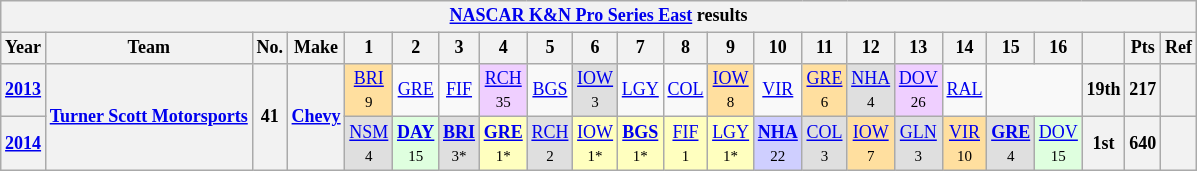<table class="wikitable" style="text-align:center; font-size:75%">
<tr>
<th colspan=23><a href='#'>NASCAR K&N Pro Series East</a> results</th>
</tr>
<tr>
<th>Year</th>
<th>Team</th>
<th>No.</th>
<th>Make</th>
<th>1</th>
<th>2</th>
<th>3</th>
<th>4</th>
<th>5</th>
<th>6</th>
<th>7</th>
<th>8</th>
<th>9</th>
<th>10</th>
<th>11</th>
<th>12</th>
<th>13</th>
<th>14</th>
<th>15</th>
<th>16</th>
<th></th>
<th>Pts</th>
<th>Ref</th>
</tr>
<tr>
<th><a href='#'>2013</a></th>
<th rowspan=2><a href='#'>Turner Scott Motorsports</a></th>
<th rowspan=2>41</th>
<th rowspan=2><a href='#'>Chevy</a></th>
<td style="background:#FFDF9F;"><a href='#'>BRI</a><br><small>9</small></td>
<td><a href='#'>GRE</a></td>
<td><a href='#'>FIF</a></td>
<td style="background:#EFCFFF;"><a href='#'>RCH</a><br><small>35</small></td>
<td><a href='#'>BGS</a></td>
<td style="background:#DFDFDF;"><a href='#'>IOW</a><br><small>3</small></td>
<td><a href='#'>LGY</a></td>
<td><a href='#'>COL</a></td>
<td style="background:#FFDF9F;"><a href='#'>IOW</a><br><small>8</small></td>
<td><a href='#'>VIR</a></td>
<td style="background:#FFDF9F;"><a href='#'>GRE</a><br><small>6</small></td>
<td style="background:#DFDFDF;"><a href='#'>NHA</a><br><small>4</small></td>
<td style="background:#EFCFFF;"><a href='#'>DOV</a><br><small>26</small></td>
<td><a href='#'>RAL</a></td>
<td colspan=2></td>
<th>19th</th>
<th>217</th>
<th></th>
</tr>
<tr>
<th><a href='#'>2014</a></th>
<td style="background:#DFDFDF;"><a href='#'>NSM</a><br><small>4</small></td>
<td style="background:#DFFFDF;"><strong><a href='#'>DAY</a></strong><br><small>15</small></td>
<td style="background:#DFDFDF;"><strong><a href='#'>BRI</a></strong><br><small>3*</small></td>
<td style="background:#FFFFBF;"><strong><a href='#'>GRE</a></strong><br><small>1*</small></td>
<td style="background:#DFDFDF;"><a href='#'>RCH</a><br><small>2</small></td>
<td style="background:#FFFFBF;"><a href='#'>IOW</a><br><small>1*</small></td>
<td style="background:#FFFFBF;"><strong><a href='#'>BGS</a></strong><br><small>1*</small></td>
<td style="background:#FFFFBF;"><a href='#'>FIF</a><br><small>1</small></td>
<td style="background:#FFFFBF;"><a href='#'>LGY</a><br><small>1*</small></td>
<td style="background:#CFCFFF;"><strong><a href='#'>NHA</a></strong><br><small>22</small></td>
<td style="background:#DFDFDF;"><a href='#'>COL</a><br><small>3</small></td>
<td style="background:#FFDF9F;"><a href='#'>IOW</a><br><small>7</small></td>
<td style="background:#DFDFDF;"><a href='#'>GLN</a><br><small>3</small></td>
<td style="background:#FFDF9F;"><a href='#'>VIR</a><br><small>10</small></td>
<td style="background:#DFDFDF;"><strong><a href='#'>GRE</a></strong><br><small>4</small></td>
<td style="background:#DFFFDF;"><a href='#'>DOV</a><br><small>15</small></td>
<th>1st</th>
<th>640</th>
<th></th>
</tr>
</table>
